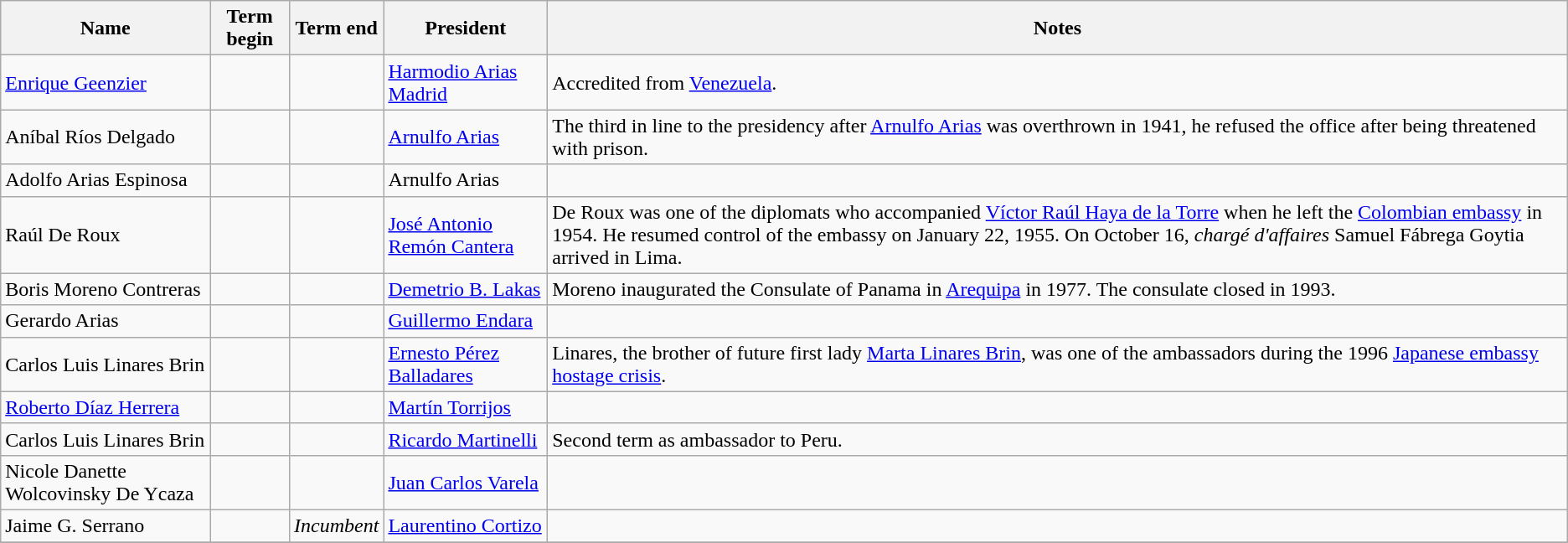<table class="wikitable sortable"  text-align:center;">
<tr>
<th>Name</th>
<th>Term begin</th>
<th>Term end</th>
<th>President</th>
<th class="unsortable">Notes</th>
</tr>
<tr>
<td><a href='#'>Enrique Geenzier</a></td>
<td></td>
<td></td>
<td><a href='#'>Harmodio Arias Madrid</a></td>
<td>Accredited from <a href='#'>Venezuela</a>.</td>
</tr>
<tr>
<td>Aníbal Ríos Delgado</td>
<td></td>
<td></td>
<td><a href='#'>Arnulfo Arias</a></td>
<td>The third in line to the presidency after <a href='#'>Arnulfo Arias</a> was overthrown in 1941, he refused the office after being threatened with prison.</td>
</tr>
<tr>
<td>Adolfo Arias Espinosa</td>
<td></td>
<td></td>
<td>Arnulfo Arias</td>
<td></td>
</tr>
<tr>
<td>Raúl De Roux</td>
<td></td>
<td></td>
<td><a href='#'>José Antonio Remón Cantera</a></td>
<td>De Roux was one of the diplomats who accompanied <a href='#'>Víctor Raúl Haya de la Torre</a> when he left the <a href='#'>Colombian embassy</a> in 1954. He resumed control of the embassy on January 22, 1955. On October 16, <em>chargé d'affaires</em> Samuel Fábrega Goytia arrived in Lima.</td>
</tr>
<tr>
<td>Boris Moreno Contreras</td>
<td></td>
<td></td>
<td><a href='#'>Demetrio B. Lakas</a></td>
<td>Moreno inaugurated the Consulate of Panama in <a href='#'>Arequipa</a> in 1977. The consulate closed in 1993.</td>
</tr>
<tr>
<td>Gerardo Arias</td>
<td></td>
<td></td>
<td><a href='#'>Guillermo Endara</a></td>
<td></td>
</tr>
<tr>
<td>Carlos Luis Linares Brin</td>
<td></td>
<td></td>
<td><a href='#'>Ernesto Pérez Balladares</a></td>
<td>Linares, the brother of future first lady <a href='#'>Marta Linares Brin</a>, was one of the ambassadors during the 1996 <a href='#'>Japanese embassy hostage crisis</a>.</td>
</tr>
<tr>
<td><a href='#'>Roberto Díaz Herrera</a></td>
<td></td>
<td></td>
<td><a href='#'>Martín Torrijos</a></td>
<td></td>
</tr>
<tr>
<td>Carlos Luis Linares Brin</td>
<td></td>
<td></td>
<td><a href='#'>Ricardo Martinelli</a></td>
<td>Second term as ambassador to Peru.</td>
</tr>
<tr>
<td>Nicole Danette Wolcovinsky De Ycaza</td>
<td></td>
<td></td>
<td><a href='#'>Juan Carlos Varela</a></td>
<td></td>
</tr>
<tr>
<td>Jaime G. Serrano</td>
<td></td>
<td><em>Incumbent</em></td>
<td><a href='#'>Laurentino Cortizo</a></td>
<td></td>
</tr>
<tr>
</tr>
</table>
